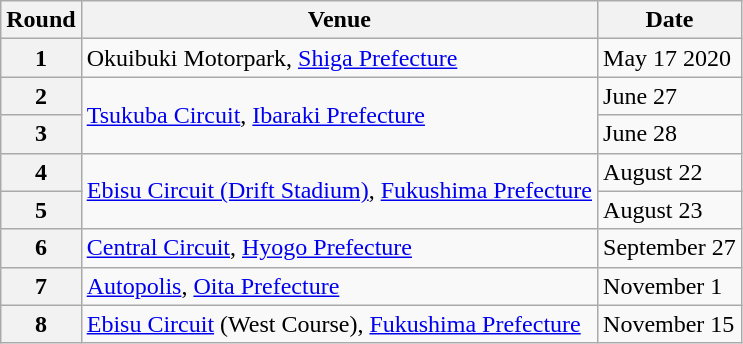<table class="wikitable">
<tr>
<th>Round</th>
<th>Venue</th>
<th>Date</th>
</tr>
<tr>
<th>1</th>
<td>Okuibuki Motorpark, <a href='#'>Shiga Prefecture</a></td>
<td>May 17 2020</td>
</tr>
<tr>
<th>2</th>
<td rowspan="2"><a href='#'>Tsukuba Circuit</a>, <a href='#'>Ibaraki Prefecture</a></td>
<td>June 27</td>
</tr>
<tr>
<th>3</th>
<td>June 28</td>
</tr>
<tr>
<th>4</th>
<td rowspan="2"><a href='#'>Ebisu Circuit (Drift Stadium)</a>, <a href='#'>Fukushima Prefecture</a></td>
<td>August 22</td>
</tr>
<tr>
<th>5</th>
<td>August 23</td>
</tr>
<tr>
<th>6</th>
<td><a href='#'>Central Circuit</a>, <a href='#'>Hyogo Prefecture</a></td>
<td>September 27</td>
</tr>
<tr>
<th>7</th>
<td><a href='#'>Autopolis</a>, <a href='#'>Oita Prefecture</a></td>
<td>November 1</td>
</tr>
<tr>
<th>8</th>
<td><a href='#'>Ebisu Circuit</a> (West Course), <a href='#'>Fukushima Prefecture</a></td>
<td>November 15</td>
</tr>
</table>
